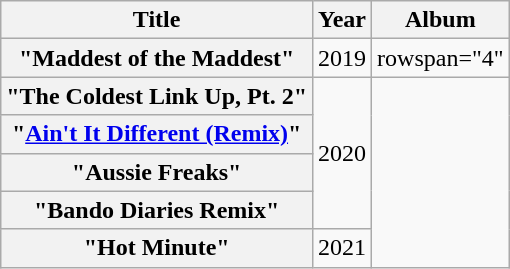<table class="wikitable plainrowheaders" style="text-align:center;">
<tr>
<th>Title</th>
<th>Year</th>
<th>Album</th>
</tr>
<tr>
<th scope="row">"Maddest of the Maddest"<br></th>
<td>2019</td>
<td>rowspan="4" </td>
</tr>
<tr>
<th scope="row">"The Coldest Link Up, Pt. 2"<br></th>
<td rowspan="4">2020</td>
</tr>
<tr>
<th scope="row">"<a href='#'>Ain't It Different (Remix)</a>"<br></th>
</tr>
<tr>
<th scope="row">"Aussie Freaks"<br></th>
</tr>
<tr>
<th scope="row">"Bando Diaries Remix"<br></th>
</tr>
<tr>
<th scope="row">"Hot Minute"<br></th>
<td>2021</td>
</tr>
</table>
